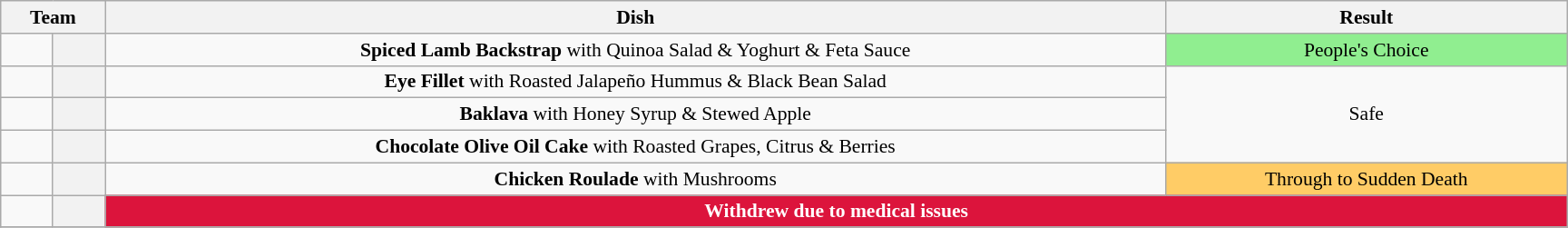<table class="wikitable plainrowheaders" style="margin:1em auto; text-align:center; font-size:90%; width:80em;">
<tr>
<th colspan="2">Team</th>
<th>Dish</th>
<th>Result</th>
</tr>
<tr>
<td></td>
<th></th>
<td><strong>Spiced Lamb Backstrap</strong> with Quinoa Salad & Yoghurt & Feta Sauce</td>
<td style="background:lightgreen">People's Choice</td>
</tr>
<tr>
<td></td>
<th></th>
<td><strong>Eye Fillet</strong> with Roasted Jalapeño Hummus & Black Bean Salad</td>
<td rowspan="3">Safe</td>
</tr>
<tr>
<td></td>
<th></th>
<td><strong>Baklava</strong> with Honey Syrup & Stewed Apple</td>
</tr>
<tr>
<td></td>
<th></th>
<td><strong>Chocolate Olive Oil Cake</strong> with Roasted Grapes, Citrus & Berries</td>
</tr>
<tr>
<td></td>
<th></th>
<td><strong>Chicken Roulade</strong> with Mushrooms</td>
<td style="background:#FFCC66">Through to Sudden Death</td>
</tr>
<tr>
<td></td>
<th></th>
<td style="background:crimson; color:white;" colspan=2><strong>Withdrew due to medical issues</strong></td>
</tr>
<tr>
</tr>
</table>
